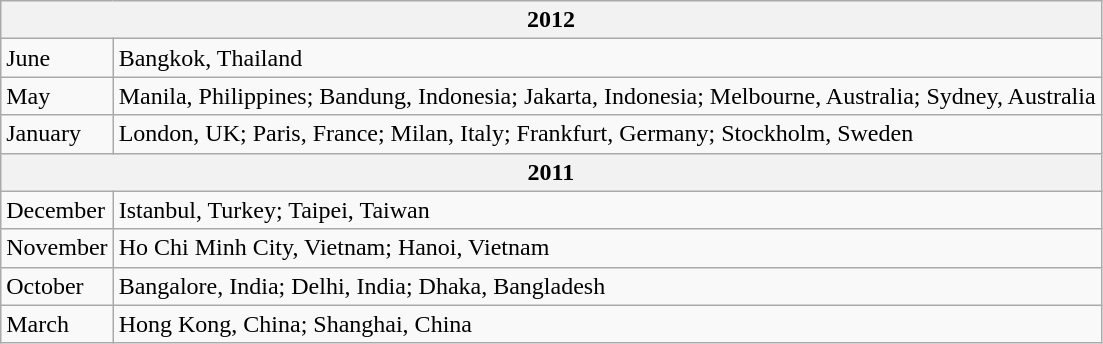<table class="wikitable">
<tr>
<th colspan="2">2012</th>
</tr>
<tr>
<td>June</td>
<td>Bangkok, Thailand</td>
</tr>
<tr>
<td>May</td>
<td>Manila, Philippines; Bandung, Indonesia; Jakarta, Indonesia; Melbourne, Australia; Sydney, Australia</td>
</tr>
<tr>
<td>January</td>
<td>London, UK; Paris, France; Milan, Italy; Frankfurt, Germany; Stockholm, Sweden</td>
</tr>
<tr>
<th colspan="2">2011</th>
</tr>
<tr>
<td>December</td>
<td>Istanbul, Turkey; Taipei, Taiwan</td>
</tr>
<tr>
<td>November</td>
<td>Ho Chi Minh City, Vietnam; Hanoi, Vietnam</td>
</tr>
<tr>
<td>October</td>
<td>Bangalore, India; Delhi, India; Dhaka, Bangladesh</td>
</tr>
<tr>
<td>March</td>
<td>Hong Kong, China; Shanghai, China</td>
</tr>
</table>
